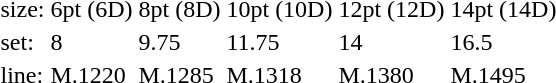<table style="margin-left:40px;">
<tr>
<td>size:</td>
<td>6pt (6D)</td>
<td>8pt (8D)</td>
<td>10pt (10D)</td>
<td>12pt (12D)</td>
<td>14pt (14D)</td>
</tr>
<tr>
<td>set:</td>
<td>8</td>
<td>9.75</td>
<td>11.75</td>
<td>14</td>
<td>16.5</td>
</tr>
<tr>
<td>line:</td>
<td>M.1220</td>
<td>M.1285</td>
<td>M.1318</td>
<td>M.1380</td>
<td>M.1495</td>
</tr>
</table>
